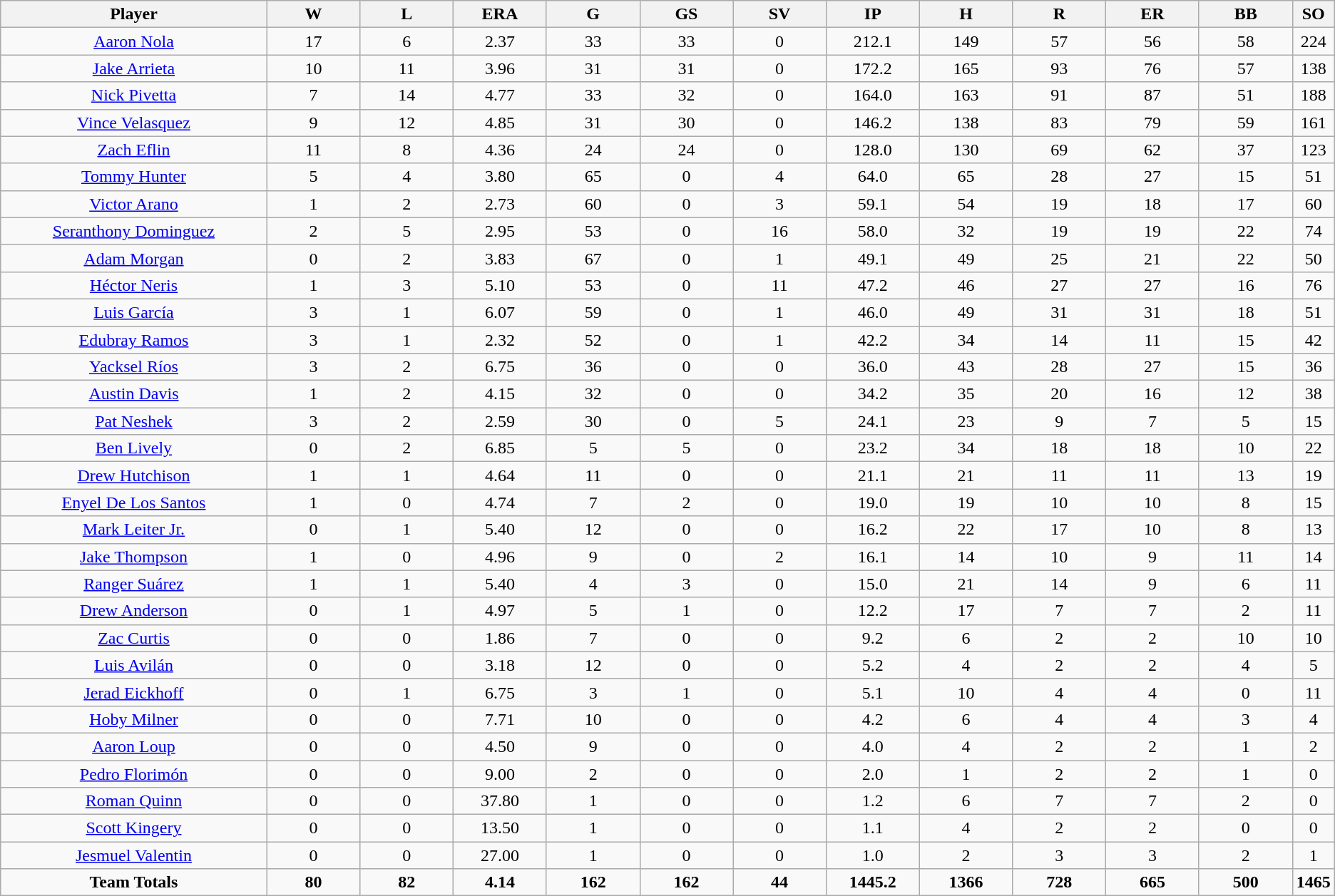<table class=wikitable style="text-align:center">
<tr>
<th bgcolor=#DDDDFF; width="20%">Player</th>
<th bgcolor=#DDDDFF; width="7%">W</th>
<th bgcolor=#DDDDFF; width="7%">L</th>
<th bgcolor=#DDDDFF; width="7%">ERA</th>
<th bgcolor=#DDDDFF; width="7%">G</th>
<th bgcolor=#DDDDFF; width="7%">GS</th>
<th bgcolor=#DDDDFF; width="7%">SV</th>
<th bgcolor=#DDDDFF; width="7%">IP</th>
<th bgcolor=#DDDDFF; width="7%">H</th>
<th bgcolor=#DDDDFF; width="7%">R</th>
<th bgcolor=#DDDDFF; width="7%">ER</th>
<th bgcolor=#DDDDFF; width="7%">BB</th>
<th bgcolor=#DDDDFF; width="7%">SO</th>
</tr>
<tr>
<td><a href='#'>Aaron Nola</a></td>
<td>17</td>
<td>6</td>
<td>2.37</td>
<td>33</td>
<td>33</td>
<td>0</td>
<td>212.1</td>
<td>149</td>
<td>57</td>
<td>56</td>
<td>58</td>
<td>224</td>
</tr>
<tr>
<td><a href='#'>Jake Arrieta</a></td>
<td>10</td>
<td>11</td>
<td>3.96</td>
<td>31</td>
<td>31</td>
<td>0</td>
<td>172.2</td>
<td>165</td>
<td>93</td>
<td>76</td>
<td>57</td>
<td>138</td>
</tr>
<tr>
<td><a href='#'>Nick Pivetta</a></td>
<td>7</td>
<td>14</td>
<td>4.77</td>
<td>33</td>
<td>32</td>
<td>0</td>
<td>164.0</td>
<td>163</td>
<td>91</td>
<td>87</td>
<td>51</td>
<td>188</td>
</tr>
<tr>
<td><a href='#'>Vince Velasquez</a></td>
<td>9</td>
<td>12</td>
<td>4.85</td>
<td>31</td>
<td>30</td>
<td>0</td>
<td>146.2</td>
<td>138</td>
<td>83</td>
<td>79</td>
<td>59</td>
<td>161</td>
</tr>
<tr>
<td><a href='#'>Zach Eflin</a></td>
<td>11</td>
<td>8</td>
<td>4.36</td>
<td>24</td>
<td>24</td>
<td>0</td>
<td>128.0</td>
<td>130</td>
<td>69</td>
<td>62</td>
<td>37</td>
<td>123</td>
</tr>
<tr>
<td><a href='#'>Tommy Hunter</a></td>
<td>5</td>
<td>4</td>
<td>3.80</td>
<td>65</td>
<td>0</td>
<td>4</td>
<td>64.0</td>
<td>65</td>
<td>28</td>
<td>27</td>
<td>15</td>
<td>51</td>
</tr>
<tr>
<td><a href='#'>Victor Arano</a></td>
<td>1</td>
<td>2</td>
<td>2.73</td>
<td>60</td>
<td>0</td>
<td>3</td>
<td>59.1</td>
<td>54</td>
<td>19</td>
<td>18</td>
<td>17</td>
<td>60</td>
</tr>
<tr>
<td><a href='#'>Seranthony Dominguez</a></td>
<td>2</td>
<td>5</td>
<td>2.95</td>
<td>53</td>
<td>0</td>
<td>16</td>
<td>58.0</td>
<td>32</td>
<td>19</td>
<td>19</td>
<td>22</td>
<td>74</td>
</tr>
<tr>
<td><a href='#'>Adam Morgan</a></td>
<td>0</td>
<td>2</td>
<td>3.83</td>
<td>67</td>
<td>0</td>
<td>1</td>
<td>49.1</td>
<td>49</td>
<td>25</td>
<td>21</td>
<td>22</td>
<td>50</td>
</tr>
<tr>
<td><a href='#'>Héctor Neris</a></td>
<td>1</td>
<td>3</td>
<td>5.10</td>
<td>53</td>
<td>0</td>
<td>11</td>
<td>47.2</td>
<td>46</td>
<td>27</td>
<td>27</td>
<td>16</td>
<td>76</td>
</tr>
<tr>
<td><a href='#'>Luis García</a></td>
<td>3</td>
<td>1</td>
<td>6.07</td>
<td>59</td>
<td>0</td>
<td>1</td>
<td>46.0</td>
<td>49</td>
<td>31</td>
<td>31</td>
<td>18</td>
<td>51</td>
</tr>
<tr>
<td><a href='#'>Edubray Ramos</a></td>
<td>3</td>
<td>1</td>
<td>2.32</td>
<td>52</td>
<td>0</td>
<td>1</td>
<td>42.2</td>
<td>34</td>
<td>14</td>
<td>11</td>
<td>15</td>
<td>42</td>
</tr>
<tr>
<td><a href='#'>Yacksel Ríos</a></td>
<td>3</td>
<td>2</td>
<td>6.75</td>
<td>36</td>
<td>0</td>
<td>0</td>
<td>36.0</td>
<td>43</td>
<td>28</td>
<td>27</td>
<td>15</td>
<td>36</td>
</tr>
<tr>
<td><a href='#'>Austin Davis</a></td>
<td>1</td>
<td>2</td>
<td>4.15</td>
<td>32</td>
<td>0</td>
<td>0</td>
<td>34.2</td>
<td>35</td>
<td>20</td>
<td>16</td>
<td>12</td>
<td>38</td>
</tr>
<tr>
<td><a href='#'>Pat Neshek</a></td>
<td>3</td>
<td>2</td>
<td>2.59</td>
<td>30</td>
<td>0</td>
<td>5</td>
<td>24.1</td>
<td>23</td>
<td>9</td>
<td>7</td>
<td>5</td>
<td>15</td>
</tr>
<tr>
<td><a href='#'>Ben Lively</a></td>
<td>0</td>
<td>2</td>
<td>6.85</td>
<td>5</td>
<td>5</td>
<td>0</td>
<td>23.2</td>
<td>34</td>
<td>18</td>
<td>18</td>
<td>10</td>
<td>22</td>
</tr>
<tr>
<td><a href='#'>Drew Hutchison</a></td>
<td>1</td>
<td>1</td>
<td>4.64</td>
<td>11</td>
<td>0</td>
<td>0</td>
<td>21.1</td>
<td>21</td>
<td>11</td>
<td>11</td>
<td>13</td>
<td>19</td>
</tr>
<tr>
<td><a href='#'>Enyel De Los Santos</a></td>
<td>1</td>
<td>0</td>
<td>4.74</td>
<td>7</td>
<td>2</td>
<td>0</td>
<td>19.0</td>
<td>19</td>
<td>10</td>
<td>10</td>
<td>8</td>
<td>15</td>
</tr>
<tr>
<td><a href='#'>Mark Leiter Jr.</a></td>
<td>0</td>
<td>1</td>
<td>5.40</td>
<td>12</td>
<td>0</td>
<td>0</td>
<td>16.2</td>
<td>22</td>
<td>17</td>
<td>10</td>
<td>8</td>
<td>13</td>
</tr>
<tr>
<td><a href='#'>Jake Thompson</a></td>
<td>1</td>
<td>0</td>
<td>4.96</td>
<td>9</td>
<td>0</td>
<td>2</td>
<td>16.1</td>
<td>14</td>
<td>10</td>
<td>9</td>
<td>11</td>
<td>14</td>
</tr>
<tr>
<td><a href='#'>Ranger Suárez</a></td>
<td>1</td>
<td>1</td>
<td>5.40</td>
<td>4</td>
<td>3</td>
<td>0</td>
<td>15.0</td>
<td>21</td>
<td>14</td>
<td>9</td>
<td>6</td>
<td>11</td>
</tr>
<tr>
<td><a href='#'>Drew Anderson</a></td>
<td>0</td>
<td>1</td>
<td>4.97</td>
<td>5</td>
<td>1</td>
<td>0</td>
<td>12.2</td>
<td>17</td>
<td>7</td>
<td>7</td>
<td>2</td>
<td>11</td>
</tr>
<tr>
<td><a href='#'>Zac Curtis</a></td>
<td>0</td>
<td>0</td>
<td>1.86</td>
<td>7</td>
<td>0</td>
<td>0</td>
<td>9.2</td>
<td>6</td>
<td>2</td>
<td>2</td>
<td>10</td>
<td>10</td>
</tr>
<tr>
<td><a href='#'>Luis Avilán</a></td>
<td>0</td>
<td>0</td>
<td>3.18</td>
<td>12</td>
<td>0</td>
<td>0</td>
<td>5.2</td>
<td>4</td>
<td>2</td>
<td>2</td>
<td>4</td>
<td>5</td>
</tr>
<tr>
<td><a href='#'>Jerad Eickhoff</a></td>
<td>0</td>
<td>1</td>
<td>6.75</td>
<td>3</td>
<td>1</td>
<td>0</td>
<td>5.1</td>
<td>10</td>
<td>4</td>
<td>4</td>
<td>0</td>
<td>11</td>
</tr>
<tr>
<td><a href='#'>Hoby Milner</a></td>
<td>0</td>
<td>0</td>
<td>7.71</td>
<td>10</td>
<td>0</td>
<td>0</td>
<td>4.2</td>
<td>6</td>
<td>4</td>
<td>4</td>
<td>3</td>
<td>4</td>
</tr>
<tr>
<td><a href='#'>Aaron Loup</a></td>
<td>0</td>
<td>0</td>
<td>4.50</td>
<td>9</td>
<td>0</td>
<td>0</td>
<td>4.0</td>
<td>4</td>
<td>2</td>
<td>2</td>
<td>1</td>
<td>2</td>
</tr>
<tr>
<td><a href='#'>Pedro Florimón</a></td>
<td>0</td>
<td>0</td>
<td>9.00</td>
<td>2</td>
<td>0</td>
<td>0</td>
<td>2.0</td>
<td>1</td>
<td>2</td>
<td>2</td>
<td>1</td>
<td>0</td>
</tr>
<tr>
<td><a href='#'>Roman Quinn</a></td>
<td>0</td>
<td>0</td>
<td>37.80</td>
<td>1</td>
<td>0</td>
<td>0</td>
<td>1.2</td>
<td>6</td>
<td>7</td>
<td>7</td>
<td>2</td>
<td>0</td>
</tr>
<tr>
<td><a href='#'>Scott Kingery</a></td>
<td>0</td>
<td>0</td>
<td>13.50</td>
<td>1</td>
<td>0</td>
<td>0</td>
<td>1.1</td>
<td>4</td>
<td>2</td>
<td>2</td>
<td>0</td>
<td>0</td>
</tr>
<tr>
<td><a href='#'>Jesmuel Valentin</a></td>
<td>0</td>
<td>0</td>
<td>27.00</td>
<td>1</td>
<td>0</td>
<td>0</td>
<td>1.0</td>
<td>2</td>
<td>3</td>
<td>3</td>
<td>2</td>
<td>1</td>
</tr>
<tr>
<td><strong>Team Totals</strong></td>
<td><strong>80</strong></td>
<td><strong>82</strong></td>
<td><strong>4.14</strong></td>
<td><strong>162</strong></td>
<td><strong>162</strong></td>
<td><strong>44</strong></td>
<td><strong>1445.2</strong></td>
<td><strong>1366</strong></td>
<td><strong>728</strong></td>
<td><strong>665</strong></td>
<td><strong>500</strong></td>
<td><strong>1465</strong></td>
</tr>
</table>
